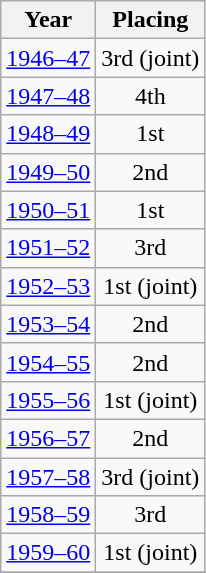<table class="wikitable sortable" style="text-align: center;">
<tr>
<th>Year</th>
<th>Placing</th>
</tr>
<tr>
<td><a href='#'>1946–47</a></td>
<td>3rd (joint)</td>
</tr>
<tr>
<td><a href='#'>1947–48</a></td>
<td>4th</td>
</tr>
<tr>
<td><a href='#'>1948–49</a></td>
<td>1st</td>
</tr>
<tr>
<td><a href='#'>1949–50</a></td>
<td>2nd</td>
</tr>
<tr>
<td><a href='#'>1950–51</a></td>
<td>1st</td>
</tr>
<tr>
<td><a href='#'>1951–52</a></td>
<td>3rd</td>
</tr>
<tr>
<td><a href='#'>1952–53</a></td>
<td>1st (joint)</td>
</tr>
<tr>
<td><a href='#'>1953–54</a></td>
<td>2nd</td>
</tr>
<tr>
<td><a href='#'>1954–55</a></td>
<td>2nd</td>
</tr>
<tr>
<td><a href='#'>1955–56</a></td>
<td>1st (joint)</td>
</tr>
<tr>
<td><a href='#'>1956–57</a></td>
<td>2nd</td>
</tr>
<tr>
<td><a href='#'>1957–58</a></td>
<td>3rd (joint)</td>
</tr>
<tr>
<td><a href='#'>1958–59</a></td>
<td>3rd</td>
</tr>
<tr>
<td><a href='#'>1959–60</a></td>
<td>1st (joint)</td>
</tr>
<tr>
</tr>
</table>
